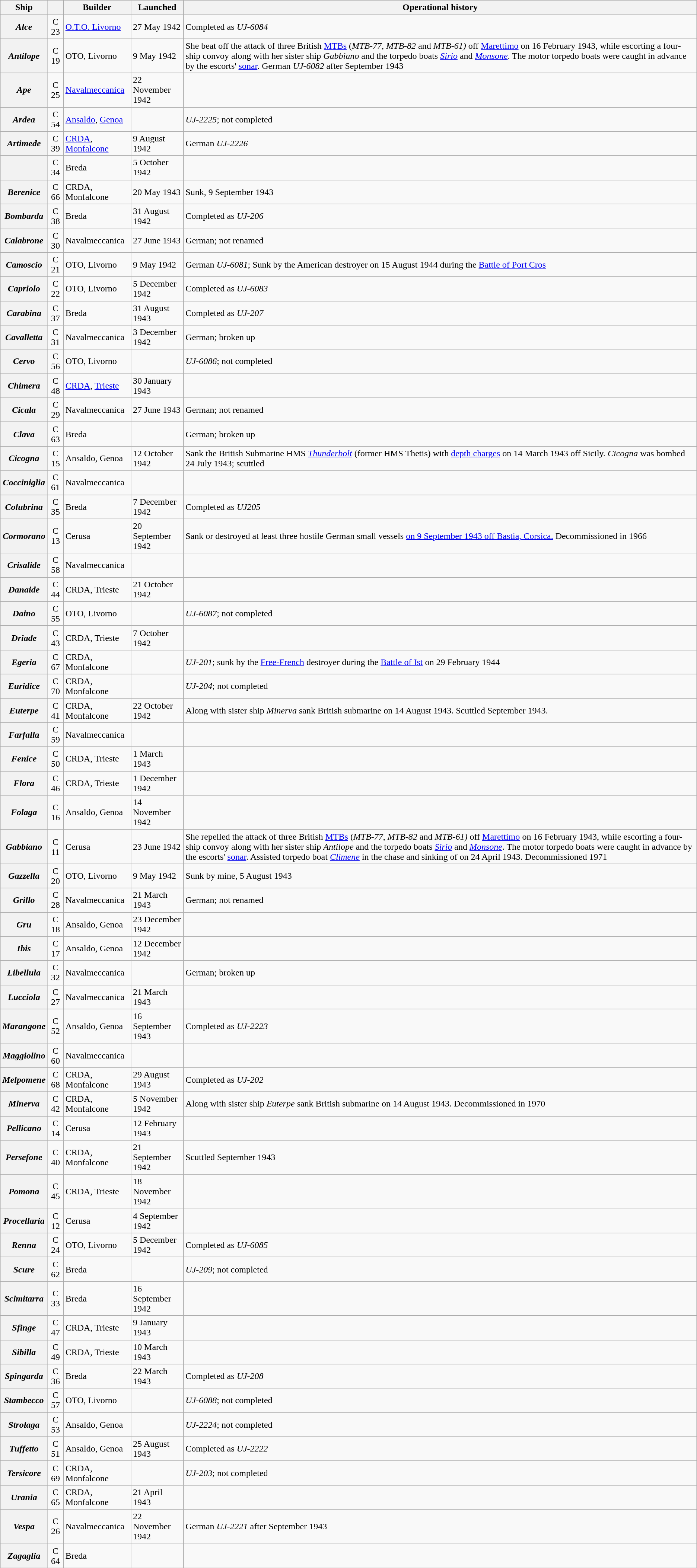<table class="wikitable sortable plainrowheaders">
<tr>
<th scope="col">Ship</th>
<th scope="col" style="line-height:1.2em;"> </th>
<th scope="col">Builder</th>
<th scope="col">Launched</th>
<th scope="col" class=unsortable>Operational history</th>
</tr>
<tr>
<th scope="row"><em>Alce</em></th>
<td style="text-align:center;">C 23</td>
<td><a href='#'>O.T.O. Livorno</a></td>
<td>27 May 1942</td>
<td>Completed as <em>UJ-6084</em></td>
</tr>
<tr>
<th scope="row"><em>Antilope</em></th>
<td style="text-align:center;">C 19</td>
<td>OTO, Livorno</td>
<td>9 May 1942</td>
<td>She beat off the attack of three British <a href='#'>MTBs</a> (<em>MTB-77</em>, <em>MTB-82</em> and <em>MTB-61)</em> off <a href='#'>Marettimo</a> on 16 February 1943, while escorting a four-ship convoy along with her sister ship <em>Gabbiano</em> and the torpedo boats <a href='#'><em>Sirio</em></a> and <a href='#'><em>Monsone</em></a>. The motor torpedo boats were caught in advance by the escorts' <a href='#'>sonar</a>. German <em>UJ-6082</em> after September 1943</td>
</tr>
<tr>
<th scope="row"><em>Ape</em></th>
<td style="text-align:center;">C 25</td>
<td><a href='#'>Navalmeccanica</a></td>
<td>22 November 1942</td>
<td></td>
</tr>
<tr>
<th scope="row"><em>Ardea</em></th>
<td style="text-align:center;">C 54</td>
<td><a href='#'>Ansaldo</a>, <a href='#'>Genoa</a></td>
<td></td>
<td><em>UJ-2225</em>; not completed</td>
</tr>
<tr>
<th scope="row"><em>Artimede</em></th>
<td style="text-align:center;">C 39</td>
<td><a href='#'>CRDA</a>, <a href='#'>Monfalcone</a></td>
<td>9 August 1942</td>
<td>German <em>UJ-2226</em></td>
</tr>
<tr>
<th scope="row"></th>
<td style="text-align:center;">C 34</td>
<td>Breda</td>
<td>5 October 1942</td>
<td></td>
</tr>
<tr>
<th scope="row"><em>Berenice</em></th>
<td style="text-align:center;">C 66</td>
<td>CRDA, Monfalcone</td>
<td>20 May 1943</td>
<td>Sunk, 9 September 1943</td>
</tr>
<tr>
<th scope="row"><em>Bombarda</em></th>
<td style="text-align:center;">C 38</td>
<td>Breda</td>
<td>31 August 1942</td>
<td>Completed as <em>UJ-206</em></td>
</tr>
<tr>
<th scope="row"><em>Calabrone</em></th>
<td style="text-align:center;">C 30</td>
<td>Navalmeccanica</td>
<td>27 June 1943</td>
<td>German; not renamed</td>
</tr>
<tr>
<th scope="row"><em>Camoscio</em></th>
<td style="text-align:center;">C 21</td>
<td>OTO, Livorno</td>
<td>9 May 1942</td>
<td>German <em>UJ-6081</em>; Sunk by the American destroyer  on 15 August 1944 during the <a href='#'>Battle of Port Cros</a></td>
</tr>
<tr>
<th scope="row"><em>Capriolo</em></th>
<td style="text-align:center;">C 22</td>
<td>OTO, Livorno</td>
<td>5 December 1942</td>
<td>Completed as <em>UJ-6083</em></td>
</tr>
<tr>
<th scope="row"><em>Carabina</em></th>
<td style="text-align:center;">C 37</td>
<td>Breda</td>
<td>31 August 1943</td>
<td>Completed as <em>UJ-207</em></td>
</tr>
<tr>
<th scope="row"><em>Cavalletta</em></th>
<td style="text-align:center;">C 31</td>
<td>Navalmeccanica</td>
<td>3 December 1942</td>
<td>German; broken up</td>
</tr>
<tr>
<th scope="row"><em>Cervo</em></th>
<td style="text-align:center;">C 56</td>
<td>OTO, Livorno</td>
<td></td>
<td><em>UJ-6086</em>; not completed</td>
</tr>
<tr>
<th scope="row"><em>Chimera</em></th>
<td style="text-align:center;">C 48</td>
<td><a href='#'>CRDA</a>, <a href='#'>Trieste</a></td>
<td>30 January 1943</td>
<td></td>
</tr>
<tr>
<th scope="row"><em>Cicala</em></th>
<td style="text-align:center;">C 29</td>
<td>Navalmeccanica</td>
<td>27 June 1943</td>
<td>German; not renamed</td>
</tr>
<tr>
<th scope="row"><em>Clava</em></th>
<td style="text-align:center;">C 63</td>
<td>Breda</td>
<td></td>
<td>German; broken up</td>
</tr>
<tr>
<th scope="row"><em>Cicogna</em></th>
<td style="text-align:center;">C 15</td>
<td>Ansaldo, Genoa</td>
<td>12 October 1942</td>
<td>Sank the British Submarine HMS <em><a href='#'>Thunderbolt</a></em> (former HMS Thetis) with <a href='#'>depth charges</a> on 14 March 1943 off Sicily. <em>Cicogna</em> was bombed 24 July 1943; scuttled</td>
</tr>
<tr>
<th scope="row"><em>Cocciniglia</em></th>
<td style="text-align:center;">C 61</td>
<td>Navalmeccanica</td>
<td></td>
<td></td>
</tr>
<tr>
<th scope="row"><em>Colubrina</em></th>
<td style="text-align:center;">C 35</td>
<td>Breda</td>
<td>7 December 1942</td>
<td>Completed as <em>UJ205</em></td>
</tr>
<tr>
<th scope="row"><em>Cormorano</em></th>
<td style="text-align:center;">C 13</td>
<td>Cerusa</td>
<td>20 September 1942</td>
<td>Sank or destroyed at least three hostile German small vessels <a href='#'>on 9 September 1943 off Bastia, Corsica.</a> Decommissioned in 1966</td>
</tr>
<tr>
<th scope="row"><em>Crisalide</em></th>
<td style="text-align:center;">C 58</td>
<td>Navalmeccanica</td>
<td></td>
<td></td>
</tr>
<tr>
<th scope="row"><em>Danaide</em></th>
<td style="text-align:center;">C 44</td>
<td>CRDA, Trieste</td>
<td>21 October 1942</td>
<td></td>
</tr>
<tr>
<th scope="row"><em>Daino</em></th>
<td style="text-align:center;">C 55</td>
<td>OTO, Livorno</td>
<td></td>
<td><em>UJ-6087</em>; not completed</td>
</tr>
<tr>
<th scope="row"><em>Driade</em></th>
<td style="text-align:center;">C 43</td>
<td>CRDA, Trieste</td>
<td>7 October 1942</td>
<td></td>
</tr>
<tr>
<th scope="row"><em>Egeria</em></th>
<td style="text-align:center;">C 67</td>
<td>CRDA, Monfalcone</td>
<td></td>
<td><em>UJ-201</em>; sunk by the <a href='#'>Free-French</a> destroyer  during the <a href='#'>Battle of Ist</a> on 29 February 1944</td>
</tr>
<tr>
<th scope="row"><em>Euridice</em></th>
<td style="text-align:center;">C 70</td>
<td>CRDA, Monfalcone</td>
<td></td>
<td><em>UJ-204</em>; not completed</td>
</tr>
<tr>
<th scope="row"><em>Euterpe</em></th>
<td style="text-align:center;">C 41</td>
<td>CRDA, Monfalcone</td>
<td>22 October 1942</td>
<td>Along with sister ship <em>Minerva</em> sank British submarine  on 14 August 1943. Scuttled September 1943.</td>
</tr>
<tr>
<th scope="row"><em>Farfalla</em></th>
<td style="text-align:center;">C 59</td>
<td>Navalmeccanica</td>
<td></td>
<td></td>
</tr>
<tr>
<th scope="row"><em>Fenice</em></th>
<td style="text-align:center;">C 50</td>
<td>CRDA, Trieste</td>
<td>1 March 1943</td>
<td></td>
</tr>
<tr>
<th scope="row"><em>Flora</em></th>
<td style="text-align:center;">C 46</td>
<td>CRDA, Trieste</td>
<td>1 December 1942</td>
<td></td>
</tr>
<tr>
<th scope="row"><em>Folaga</em></th>
<td style="text-align:center;">C 16</td>
<td>Ansaldo, Genoa</td>
<td>14 November 1942</td>
<td></td>
</tr>
<tr>
<th scope="row"><em>Gabbiano</em></th>
<td style="text-align:center;">C 11</td>
<td>Cerusa</td>
<td>23 June 1942</td>
<td>She repelled the attack of three British <a href='#'>MTBs</a> (<em>MTB-77</em>, <em>MTB-82</em> and <em>MTB-61)</em> off <a href='#'>Marettimo</a> on 16 February 1943, while escorting a four-ship convoy along with her sister ship <em>Antilope</em> and the torpedo boats <a href='#'><em>Sirio</em></a> and <a href='#'><em>Monsone</em></a>. The motor torpedo boats were caught in advance by the escorts' <a href='#'>sonar</a>. Assisted torpedo boat <em><a href='#'>Climene</a></em> in the chase and sinking of  on 24 April 1943. Decommissioned 1971</td>
</tr>
<tr>
<th scope="row"><em>Gazzella</em></th>
<td style="text-align:center;">C 20</td>
<td>OTO, Livorno</td>
<td>9 May 1942</td>
<td>Sunk by mine, 5 August 1943</td>
</tr>
<tr>
<th scope="row"><em>Grillo</em></th>
<td style="text-align:center;">C 28</td>
<td>Navalmeccanica</td>
<td>21 March 1943</td>
<td>German; not renamed</td>
</tr>
<tr>
<th scope="row"><em>Gru</em></th>
<td style="text-align:center;">C 18</td>
<td>Ansaldo, Genoa</td>
<td>23 December 1942</td>
<td></td>
</tr>
<tr>
<th scope="row"><em>Ibis</em></th>
<td style="text-align:center;">C 17</td>
<td>Ansaldo, Genoa</td>
<td>12 December 1942</td>
<td></td>
</tr>
<tr>
<th scope="row"><em>Libellula</em></th>
<td style="text-align:center;">C 32</td>
<td>Navalmeccanica</td>
<td></td>
<td>German; broken up</td>
</tr>
<tr>
<th scope="row"><em>Lucciola</em></th>
<td style="text-align:center;">C 27</td>
<td>Navalmeccanica</td>
<td>21 March 1943</td>
<td></td>
</tr>
<tr>
<th scope="row"><em>Marangone</em></th>
<td style="text-align:center;">C 52</td>
<td>Ansaldo, Genoa</td>
<td>16 September 1943</td>
<td>Completed as <em>UJ-2223</em></td>
</tr>
<tr>
<th scope="row"><em>Maggiolino</em></th>
<td style="text-align:center;">C 60</td>
<td>Navalmeccanica</td>
<td></td>
<td></td>
</tr>
<tr>
<th scope="row"><em>Melpomene</em></th>
<td style="text-align:center;">C 68</td>
<td>CRDA, Monfalcone</td>
<td>29 August 1943</td>
<td>Completed as <em>UJ-202</em></td>
</tr>
<tr>
<th scope="row"><em>Minerva</em></th>
<td style="text-align:center;">C 42</td>
<td>CRDA, Monfalcone</td>
<td>5 November 1942</td>
<td>Along with sister ship <em>Euterpe</em> sank British submarine  on 14 August 1943. Decommissioned in 1970</td>
</tr>
<tr>
<th scope="row"><em>Pellicano</em></th>
<td style="text-align:center;">C 14</td>
<td>Cerusa</td>
<td>12 February 1943</td>
<td></td>
</tr>
<tr>
<th scope="row"><em>Persefone</em></th>
<td style="text-align:center;">C 40</td>
<td>CRDA, Monfalcone</td>
<td>21 September 1942</td>
<td>Scuttled September 1943</td>
</tr>
<tr>
<th scope="row"><em>Pomona</em></th>
<td style="text-align:center;">C 45</td>
<td>CRDA, Trieste</td>
<td>18 November 1942</td>
<td></td>
</tr>
<tr>
<th scope="row"><em>Procellaria</em></th>
<td style="text-align:center;">C 12</td>
<td>Cerusa</td>
<td>4 September 1942</td>
<td></td>
</tr>
<tr>
<th scope="row"><em>Renna</em></th>
<td style="text-align:center;">C 24</td>
<td>OTO, Livorno</td>
<td>5 December 1942</td>
<td>Completed as <em>UJ-6085</em></td>
</tr>
<tr>
<th scope="row"><em>Scure</em></th>
<td style="text-align:center;">C 62</td>
<td>Breda</td>
<td></td>
<td><em>UJ-209</em>; not completed</td>
</tr>
<tr>
<th scope="row"><em>Scimitarra</em></th>
<td style="text-align:center;">C 33</td>
<td>Breda</td>
<td>16 September 1942</td>
<td></td>
</tr>
<tr>
<th scope="row"><em>Sfinge</em></th>
<td style="text-align:center;">C 47</td>
<td>CRDA, Trieste</td>
<td>9 January 1943</td>
<td></td>
</tr>
<tr>
<th scope="row"><em>Sibilla</em></th>
<td style="text-align:center;">C 49</td>
<td>CRDA, Trieste</td>
<td>10 March 1943</td>
<td></td>
</tr>
<tr>
<th scope="row"><em>Spingarda</em></th>
<td style="text-align:center;">C 36</td>
<td>Breda</td>
<td>22 March 1943</td>
<td>Completed as <em>UJ-208</em></td>
</tr>
<tr>
<th scope="row"><em>Stambecco</em></th>
<td style="text-align:center;">C 57</td>
<td>OTO, Livorno</td>
<td></td>
<td><em>UJ-6088</em>; not completed</td>
</tr>
<tr>
<th scope="row"><em>Strolaga</em></th>
<td style="text-align:center;">C 53</td>
<td>Ansaldo, Genoa</td>
<td></td>
<td><em>UJ-2224</em>; not completed</td>
</tr>
<tr>
<th scope="row"><em>Tuffetto</em></th>
<td style="text-align:center;">C 51</td>
<td>Ansaldo, Genoa</td>
<td>25 August 1943</td>
<td>Completed as <em>UJ-2222</em></td>
</tr>
<tr>
<th scope="row"><em>Tersicore</em></th>
<td style="text-align:center;">C 69</td>
<td>CRDA, Monfalcone</td>
<td></td>
<td><em>UJ-203</em>; not completed</td>
</tr>
<tr>
<th scope="row"><em>Urania</em></th>
<td style="text-align:center;">C 65</td>
<td>CRDA, Monfalcone</td>
<td>21 April 1943</td>
<td></td>
</tr>
<tr>
<th scope="row"><em>Vespa</em></th>
<td style="text-align:center;">C 26</td>
<td>Navalmeccanica</td>
<td>22 November 1942</td>
<td>German <em>UJ-2221</em> after September 1943</td>
</tr>
<tr>
<th scope="row"><em>Zagaglia</em></th>
<td style="text-align:center;">C 64</td>
<td>Breda</td>
<td></td>
<td></td>
</tr>
</table>
